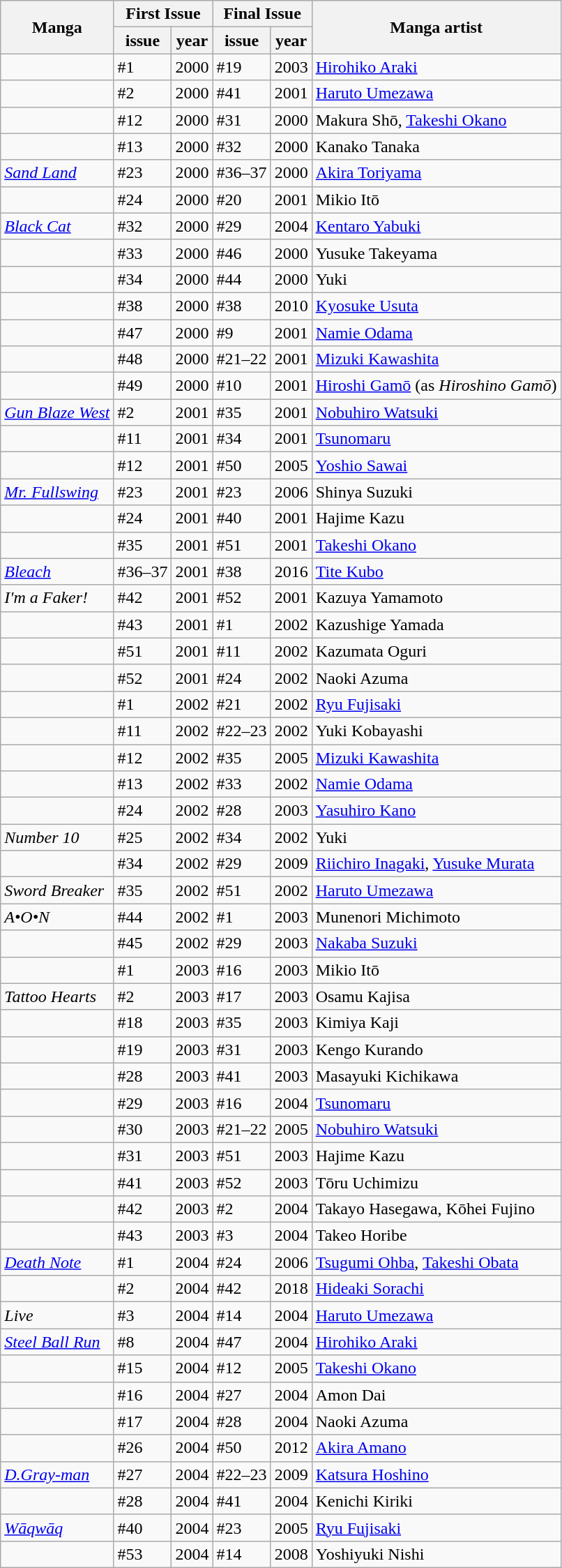<table class="wikitable sortable">
<tr>
<th rowspan="2" scope="col">Manga</th>
<th colspan="2" scope="col">First Issue</th>
<th colspan="2" scope="col">Final Issue</th>
<th rowspan="2" scope="col">Manga artist</th>
</tr>
<tr>
<th scope="col">issue</th>
<th scope="col">year</th>
<th scope="col">issue</th>
<th scope="col">year</th>
</tr>
<tr>
<td></td>
<td>#1</td>
<td>2000</td>
<td>#19</td>
<td>2003</td>
<td><a href='#'>Hirohiko Araki</a></td>
</tr>
<tr>
<td></td>
<td>#2</td>
<td>2000</td>
<td>#41</td>
<td>2001</td>
<td><a href='#'>Haruto Umezawa</a></td>
</tr>
<tr>
<td></td>
<td>#12</td>
<td>2000</td>
<td>#31</td>
<td>2000</td>
<td>Makura Shō, <a href='#'>Takeshi Okano</a></td>
</tr>
<tr>
<td></td>
<td>#13</td>
<td>2000</td>
<td>#32</td>
<td>2000</td>
<td>Kanako Tanaka</td>
</tr>
<tr>
<td><em><a href='#'>Sand Land</a></em></td>
<td>#23</td>
<td>2000</td>
<td>#36–37</td>
<td>2000</td>
<td><a href='#'>Akira Toriyama</a></td>
</tr>
<tr>
<td></td>
<td>#24</td>
<td>2000</td>
<td>#20</td>
<td>2001</td>
<td>Mikio Itō</td>
</tr>
<tr>
<td><em><a href='#'>Black Cat</a></em></td>
<td>#32</td>
<td>2000</td>
<td>#29</td>
<td>2004</td>
<td><a href='#'>Kentaro Yabuki</a></td>
</tr>
<tr>
<td></td>
<td>#33</td>
<td>2000</td>
<td>#46</td>
<td>2000</td>
<td>Yusuke Takeyama</td>
</tr>
<tr>
<td></td>
<td>#34</td>
<td>2000</td>
<td>#44</td>
<td>2000</td>
<td>Yuki</td>
</tr>
<tr>
<td></td>
<td>#38</td>
<td>2000</td>
<td>#38</td>
<td>2010</td>
<td><a href='#'>Kyosuke Usuta</a></td>
</tr>
<tr>
<td></td>
<td>#47</td>
<td>2000</td>
<td>#9</td>
<td>2001</td>
<td><a href='#'>Namie Odama</a></td>
</tr>
<tr>
<td></td>
<td>#48</td>
<td>2000</td>
<td>#21–22</td>
<td>2001</td>
<td><a href='#'>Mizuki Kawashita</a></td>
</tr>
<tr>
<td></td>
<td>#49</td>
<td>2000</td>
<td>#10</td>
<td>2001</td>
<td><a href='#'>Hiroshi Gamō</a> (as <em>Hiroshino Gamō</em>)</td>
</tr>
<tr>
<td><em><a href='#'>Gun Blaze West</a></em></td>
<td>#2</td>
<td>2001</td>
<td>#35</td>
<td>2001</td>
<td><a href='#'>Nobuhiro Watsuki</a></td>
</tr>
<tr>
<td></td>
<td>#11</td>
<td>2001</td>
<td>#34</td>
<td>2001</td>
<td><a href='#'>Tsunomaru</a></td>
</tr>
<tr>
<td></td>
<td>#12</td>
<td>2001</td>
<td>#50</td>
<td>2005</td>
<td><a href='#'>Yoshio Sawai</a></td>
</tr>
<tr>
<td><em><a href='#'>Mr. Fullswing</a></em></td>
<td>#23</td>
<td>2001</td>
<td>#23</td>
<td>2006</td>
<td>Shinya Suzuki</td>
</tr>
<tr>
<td></td>
<td>#24</td>
<td>2001</td>
<td>#40</td>
<td>2001</td>
<td>Hajime Kazu</td>
</tr>
<tr>
<td></td>
<td>#35</td>
<td>2001</td>
<td>#51</td>
<td>2001</td>
<td><a href='#'>Takeshi Okano</a></td>
</tr>
<tr>
<td><em><a href='#'>Bleach</a></em></td>
<td>#36–37</td>
<td>2001</td>
<td>#38</td>
<td>2016</td>
<td><a href='#'>Tite Kubo</a></td>
</tr>
<tr>
<td><em>I'm a Faker!</em></td>
<td>#42</td>
<td>2001</td>
<td>#52</td>
<td>2001</td>
<td>Kazuya Yamamoto</td>
</tr>
<tr>
<td></td>
<td>#43</td>
<td>2001</td>
<td>#1</td>
<td>2002</td>
<td>Kazushige Yamada</td>
</tr>
<tr>
<td></td>
<td>#51</td>
<td>2001</td>
<td>#11</td>
<td>2002</td>
<td>Kazumata Oguri</td>
</tr>
<tr>
<td></td>
<td>#52</td>
<td>2001</td>
<td>#24</td>
<td>2002</td>
<td>Naoki Azuma</td>
</tr>
<tr>
<td></td>
<td>#1</td>
<td>2002</td>
<td>#21</td>
<td>2002</td>
<td><a href='#'>Ryu Fujisaki</a></td>
</tr>
<tr>
<td></td>
<td>#11</td>
<td>2002</td>
<td>#22–23</td>
<td>2002</td>
<td>Yuki Kobayashi</td>
</tr>
<tr>
<td></td>
<td>#12</td>
<td>2002</td>
<td>#35</td>
<td>2005</td>
<td><a href='#'>Mizuki Kawashita</a></td>
</tr>
<tr>
<td></td>
<td>#13</td>
<td>2002</td>
<td>#33</td>
<td>2002</td>
<td><a href='#'>Namie Odama</a></td>
</tr>
<tr>
<td></td>
<td>#24</td>
<td>2002</td>
<td>#28</td>
<td>2003</td>
<td><a href='#'>Yasuhiro Kano</a></td>
</tr>
<tr>
<td><em>Number 10</em></td>
<td>#25</td>
<td>2002</td>
<td>#34</td>
<td>2002</td>
<td>Yuki</td>
</tr>
<tr>
<td></td>
<td>#34</td>
<td>2002</td>
<td>#29</td>
<td>2009</td>
<td><a href='#'>Riichiro Inagaki</a>, <a href='#'>Yusuke Murata</a></td>
</tr>
<tr>
<td><em>Sword Breaker</em></td>
<td>#35</td>
<td>2002</td>
<td>#51</td>
<td>2002</td>
<td><a href='#'>Haruto Umezawa</a></td>
</tr>
<tr>
<td><em>A•O•N</em></td>
<td>#44</td>
<td>2002</td>
<td>#1</td>
<td>2003</td>
<td>Munenori Michimoto</td>
</tr>
<tr>
<td></td>
<td>#45</td>
<td>2002</td>
<td>#29</td>
<td>2003</td>
<td><a href='#'>Nakaba Suzuki</a></td>
</tr>
<tr>
<td></td>
<td>#1</td>
<td>2003</td>
<td>#16</td>
<td>2003</td>
<td>Mikio Itō</td>
</tr>
<tr>
<td><em>Tattoo Hearts</em></td>
<td>#2</td>
<td>2003</td>
<td>#17</td>
<td>2003</td>
<td>Osamu Kajisa</td>
</tr>
<tr>
<td></td>
<td>#18</td>
<td>2003</td>
<td>#35</td>
<td>2003</td>
<td>Kimiya Kaji</td>
</tr>
<tr>
<td></td>
<td>#19</td>
<td>2003</td>
<td>#31</td>
<td>2003</td>
<td>Kengo Kurando</td>
</tr>
<tr>
<td></td>
<td>#28</td>
<td>2003</td>
<td>#41</td>
<td>2003</td>
<td>Masayuki Kichikawa</td>
</tr>
<tr>
<td></td>
<td>#29</td>
<td>2003</td>
<td>#16</td>
<td>2004</td>
<td><a href='#'>Tsunomaru</a></td>
</tr>
<tr>
<td></td>
<td>#30</td>
<td>2003</td>
<td>#21–22</td>
<td>2005</td>
<td><a href='#'>Nobuhiro Watsuki</a></td>
</tr>
<tr>
<td></td>
<td>#31</td>
<td>2003</td>
<td>#51</td>
<td>2003</td>
<td>Hajime Kazu</td>
</tr>
<tr>
<td></td>
<td>#41</td>
<td>2003</td>
<td>#52</td>
<td>2003</td>
<td>Tōru Uchimizu</td>
</tr>
<tr>
<td></td>
<td>#42</td>
<td>2003</td>
<td>#2</td>
<td>2004</td>
<td>Takayo Hasegawa, Kōhei Fujino</td>
</tr>
<tr>
<td></td>
<td>#43</td>
<td>2003</td>
<td>#3</td>
<td>2004</td>
<td>Takeo Horibe</td>
</tr>
<tr>
<td><em><a href='#'>Death Note</a></em></td>
<td>#1</td>
<td>2004</td>
<td>#24</td>
<td>2006</td>
<td><a href='#'>Tsugumi Ohba</a>, <a href='#'>Takeshi Obata</a></td>
</tr>
<tr>
<td></td>
<td>#2</td>
<td>2004</td>
<td>#42</td>
<td>2018</td>
<td><a href='#'>Hideaki Sorachi</a></td>
</tr>
<tr>
<td><em>Live</em></td>
<td>#3</td>
<td>2004</td>
<td>#14</td>
<td>2004</td>
<td><a href='#'>Haruto Umezawa</a></td>
</tr>
<tr>
<td><em><a href='#'>Steel Ball Run</a></em></td>
<td>#8</td>
<td>2004</td>
<td>#47</td>
<td>2004</td>
<td><a href='#'>Hirohiko Araki</a></td>
</tr>
<tr>
<td></td>
<td>#15</td>
<td>2004</td>
<td>#12</td>
<td>2005</td>
<td><a href='#'>Takeshi Okano</a></td>
</tr>
<tr>
<td></td>
<td>#16</td>
<td>2004</td>
<td>#27</td>
<td>2004</td>
<td>Amon Dai</td>
</tr>
<tr>
<td></td>
<td>#17</td>
<td>2004</td>
<td>#28</td>
<td>2004</td>
<td>Naoki Azuma</td>
</tr>
<tr>
<td></td>
<td>#26</td>
<td>2004</td>
<td>#50</td>
<td>2012</td>
<td><a href='#'>Akira Amano</a></td>
</tr>
<tr>
<td><em><a href='#'>D.Gray-man</a></em></td>
<td>#27</td>
<td>2004</td>
<td>#22–23</td>
<td>2009</td>
<td><a href='#'>Katsura Hoshino</a></td>
</tr>
<tr>
<td></td>
<td>#28</td>
<td>2004</td>
<td>#41</td>
<td>2004</td>
<td>Kenichi Kiriki</td>
</tr>
<tr>
<td><em><a href='#'>Wāqwāq</a></em></td>
<td>#40</td>
<td>2004</td>
<td>#23</td>
<td>2005</td>
<td><a href='#'>Ryu Fujisaki</a></td>
</tr>
<tr>
<td></td>
<td>#53</td>
<td>2004</td>
<td>#14</td>
<td>2008</td>
<td>Yoshiyuki Nishi</td>
</tr>
</table>
